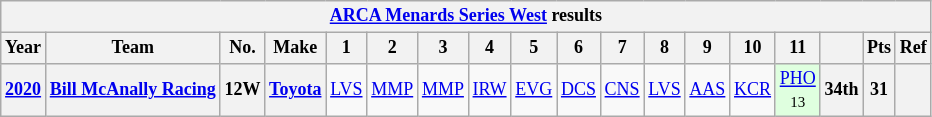<table class="wikitable" style="text-align:center; font-size:75%">
<tr>
<th colspan="18"><a href='#'>ARCA Menards Series West</a> results</th>
</tr>
<tr>
<th>Year</th>
<th>Team</th>
<th>No.</th>
<th>Make</th>
<th>1</th>
<th>2</th>
<th>3</th>
<th>4</th>
<th>5</th>
<th>6</th>
<th>7</th>
<th>8</th>
<th>9</th>
<th>10</th>
<th>11</th>
<th></th>
<th>Pts</th>
<th>Ref</th>
</tr>
<tr>
<th><a href='#'>2020</a></th>
<th><a href='#'>Bill McAnally Racing</a></th>
<th>12W</th>
<th><a href='#'>Toyota</a></th>
<td><a href='#'>LVS</a></td>
<td><a href='#'>MMP</a></td>
<td><a href='#'>MMP</a></td>
<td><a href='#'>IRW</a></td>
<td><a href='#'>EVG</a></td>
<td><a href='#'>DCS</a></td>
<td><a href='#'>CNS</a></td>
<td><a href='#'>LVS</a></td>
<td><a href='#'>AAS</a></td>
<td><a href='#'>KCR</a></td>
<td style="background:#DFFFDF;"><a href='#'>PHO</a><br><small>13</small></td>
<th>34th</th>
<th>31</th>
<th></th>
</tr>
</table>
